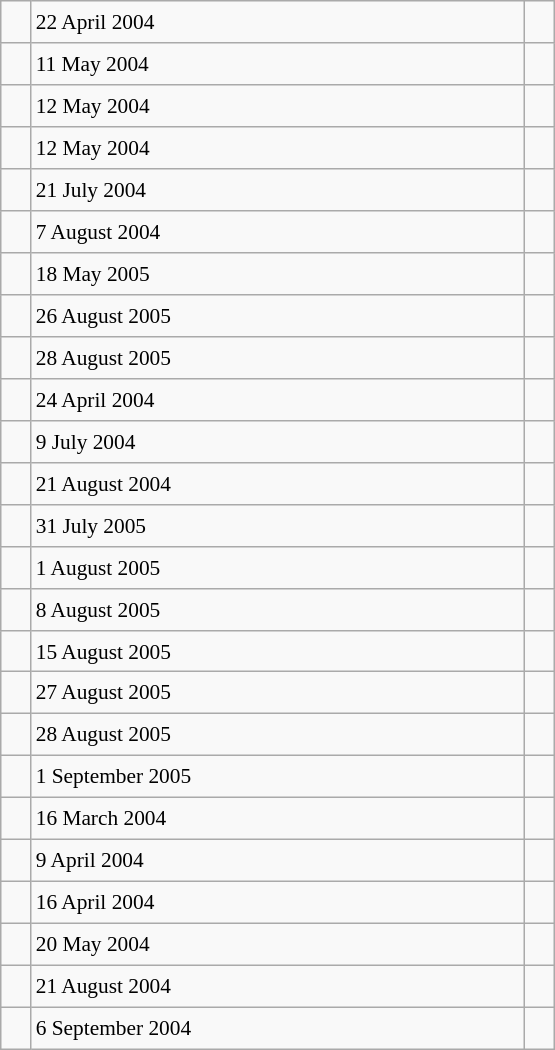<table class="wikitable" style="font-size: 89%; float: left; width: 26em; margin-right: 1em; height: 700px">
<tr>
<td></td>
<td>22 April 2004</td>
<td></td>
</tr>
<tr>
<td></td>
<td>11 May 2004</td>
<td></td>
</tr>
<tr>
<td></td>
<td>12 May 2004</td>
<td></td>
</tr>
<tr>
<td></td>
<td>12 May 2004</td>
<td></td>
</tr>
<tr>
<td></td>
<td>21 July 2004</td>
<td></td>
</tr>
<tr>
<td></td>
<td>7 August 2004</td>
<td></td>
</tr>
<tr>
<td></td>
<td>18 May 2005</td>
<td></td>
</tr>
<tr>
<td></td>
<td>26 August 2005</td>
<td></td>
</tr>
<tr>
<td></td>
<td>28 August 2005</td>
<td></td>
</tr>
<tr>
<td></td>
<td>24 April 2004</td>
<td></td>
</tr>
<tr>
<td></td>
<td>9 July 2004</td>
<td></td>
</tr>
<tr>
<td></td>
<td>21 August 2004</td>
<td></td>
</tr>
<tr>
<td></td>
<td>31 July 2005</td>
<td></td>
</tr>
<tr>
<td></td>
<td>1 August 2005</td>
<td></td>
</tr>
<tr>
<td></td>
<td>8 August 2005</td>
<td></td>
</tr>
<tr>
<td></td>
<td>15 August 2005</td>
<td></td>
</tr>
<tr>
<td></td>
<td>27 August 2005</td>
<td></td>
</tr>
<tr>
<td></td>
<td>28 August 2005</td>
<td></td>
</tr>
<tr>
<td></td>
<td>1 September 2005</td>
<td></td>
</tr>
<tr>
<td></td>
<td>16 March 2004</td>
<td></td>
</tr>
<tr>
<td></td>
<td>9 April 2004</td>
<td></td>
</tr>
<tr>
<td></td>
<td>16 April 2004</td>
<td></td>
</tr>
<tr>
<td></td>
<td>20 May 2004</td>
<td></td>
</tr>
<tr>
<td></td>
<td>21 August 2004</td>
<td></td>
</tr>
<tr>
<td></td>
<td>6 September 2004</td>
<td></td>
</tr>
</table>
